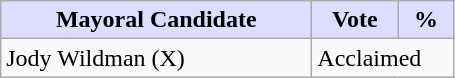<table class="wikitable">
<tr>
<th style="background:#ddf; width:200px;">Mayoral Candidate</th>
<th style="background:#ddf; width:50px;">Vote</th>
<th style="background:#ddf; width:30px;">%</th>
</tr>
<tr>
<td>Jody Wildman (X)</td>
<td colspan="2">Acclaimed</td>
</tr>
</table>
